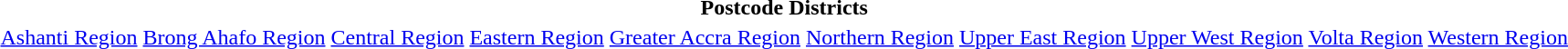<table class="toc">
<tr>
<th>Postcode Districts</th>
</tr>
<tr>
<td><a href='#'>Ashanti Region</a> <a href='#'>Brong Ahafo Region</a> <a href='#'>Central Region</a> <a href='#'>Eastern Region</a> <a href='#'>Greater Accra Region</a> <a href='#'>Northern Region</a> <a href='#'>Upper East Region</a> <a href='#'>Upper West Region</a> <a href='#'>Volta Region</a> <a href='#'>Western Region</a></td>
</tr>
</table>
